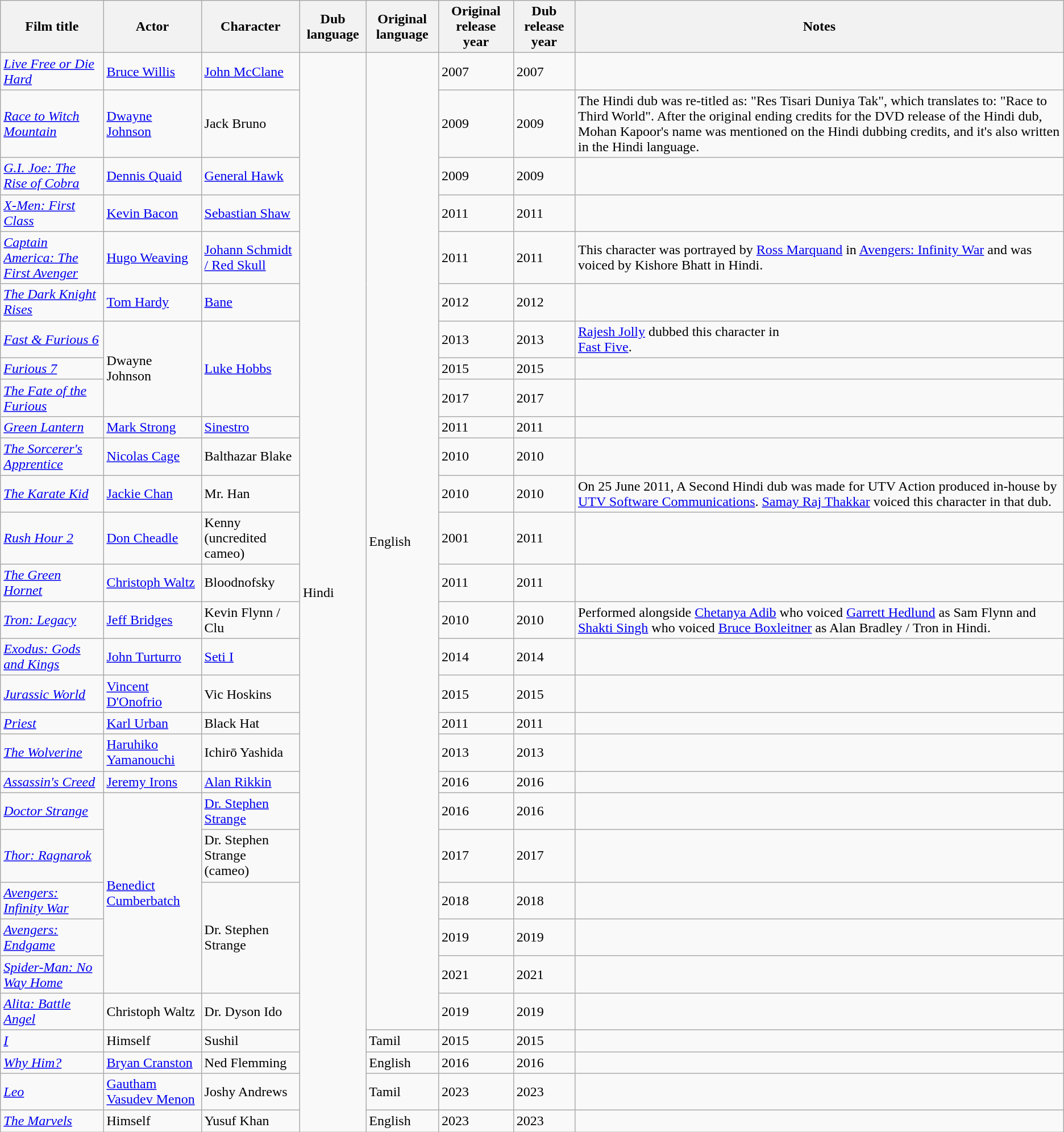<table class="wikitable">
<tr>
<th>Film title</th>
<th>Actor</th>
<th>Character</th>
<th>Dub language</th>
<th>Original language</th>
<th>Original release year</th>
<th>Dub release year</th>
<th>Notes</th>
</tr>
<tr>
<td><em><a href='#'>Live Free or Die Hard</a></em></td>
<td><a href='#'>Bruce Willis</a></td>
<td><a href='#'>John McClane</a></td>
<td rowspan="30">Hindi</td>
<td rowspan="26">English</td>
<td>2007</td>
<td>2007</td>
<td></td>
</tr>
<tr>
<td><em><a href='#'>Race to Witch Mountain</a></em></td>
<td><a href='#'>Dwayne Johnson</a></td>
<td>Jack Bruno</td>
<td>2009</td>
<td>2009</td>
<td>The Hindi dub was re-titled as: "Res Tisari Duniya Tak", which translates to: "Race to Third World". After the original ending credits for the DVD release of the Hindi dub, Mohan Kapoor's name was mentioned on the Hindi dubbing credits, and it's also written in the Hindi language.</td>
</tr>
<tr>
<td><em><a href='#'>G.I. Joe: The Rise of Cobra</a></em></td>
<td><a href='#'>Dennis Quaid</a></td>
<td><a href='#'>General Hawk</a></td>
<td>2009</td>
<td>2009</td>
<td></td>
</tr>
<tr>
<td><em><a href='#'>X-Men: First Class</a></em></td>
<td><a href='#'>Kevin Bacon</a></td>
<td><a href='#'>Sebastian Shaw</a></td>
<td>2011</td>
<td>2011</td>
<td></td>
</tr>
<tr>
<td><em><a href='#'>Captain America: The First Avenger</a></em></td>
<td><a href='#'>Hugo Weaving</a></td>
<td><a href='#'>Johann Schmidt / Red Skull</a></td>
<td>2011</td>
<td>2011</td>
<td>This character was portrayed by <a href='#'>Ross Marquand</a> in <a href='#'>Avengers: Infinity War</a> and was voiced by Kishore Bhatt in Hindi.</td>
</tr>
<tr>
<td><em><a href='#'>The Dark Knight Rises</a></em></td>
<td><a href='#'>Tom Hardy</a></td>
<td><a href='#'>Bane</a></td>
<td>2012</td>
<td>2012</td>
<td></td>
</tr>
<tr>
<td><em><a href='#'>Fast & Furious 6</a></em></td>
<td rowspan="3">Dwayne Johnson</td>
<td rowspan="3"><a href='#'>Luke Hobbs</a></td>
<td>2013</td>
<td>2013</td>
<td><a href='#'>Rajesh Jolly</a> dubbed this character in <br><a href='#'>Fast Five</a>.</td>
</tr>
<tr>
<td><em><a href='#'>Furious 7</a></em></td>
<td>2015</td>
<td>2015</td>
<td></td>
</tr>
<tr>
<td><em><a href='#'>The Fate of the Furious</a></em></td>
<td>2017</td>
<td>2017</td>
<td></td>
</tr>
<tr>
<td><em><a href='#'>Green Lantern</a></em></td>
<td><a href='#'>Mark Strong</a></td>
<td><a href='#'>Sinestro</a></td>
<td>2011</td>
<td>2011</td>
<td></td>
</tr>
<tr>
<td><em><a href='#'>The Sorcerer's Apprentice</a></em></td>
<td><a href='#'>Nicolas Cage</a></td>
<td>Balthazar Blake</td>
<td>2010</td>
<td>2010</td>
<td></td>
</tr>
<tr>
<td><em><a href='#'>The Karate Kid</a></em></td>
<td><a href='#'>Jackie Chan</a></td>
<td>Mr. Han</td>
<td>2010</td>
<td>2010</td>
<td>On 25 June 2011, A Second Hindi dub was made for UTV Action produced in-house by <a href='#'>UTV Software Communications</a>. <a href='#'>Samay Raj Thakkar</a> voiced this character in that dub.</td>
</tr>
<tr>
<td><em><a href='#'>Rush Hour 2</a></em></td>
<td><a href='#'>Don Cheadle</a></td>
<td>Kenny (uncredited cameo)</td>
<td>2001</td>
<td>2011</td>
<td></td>
</tr>
<tr>
<td><em><a href='#'>The Green Hornet</a></em></td>
<td><a href='#'>Christoph Waltz</a></td>
<td>Bloodnofsky</td>
<td>2011</td>
<td>2011</td>
<td></td>
</tr>
<tr>
<td><em><a href='#'>Tron: Legacy</a></em></td>
<td><a href='#'>Jeff Bridges</a></td>
<td>Kevin Flynn / Clu</td>
<td>2010</td>
<td>2010</td>
<td>Performed alongside <a href='#'>Chetanya Adib</a> who voiced <a href='#'>Garrett Hedlund</a> as Sam Flynn and <a href='#'>Shakti Singh</a> who voiced <a href='#'>Bruce Boxleitner</a> as Alan Bradley / Tron in Hindi.</td>
</tr>
<tr>
<td><em><a href='#'>Exodus: Gods and Kings</a></em></td>
<td><a href='#'>John Turturro</a></td>
<td><a href='#'>Seti I</a></td>
<td>2014</td>
<td>2014</td>
<td></td>
</tr>
<tr>
<td><em><a href='#'>Jurassic World</a></em></td>
<td><a href='#'>Vincent D'Onofrio</a></td>
<td>Vic Hoskins</td>
<td>2015</td>
<td>2015</td>
<td></td>
</tr>
<tr>
<td><em><a href='#'>Priest</a></em></td>
<td><a href='#'>Karl Urban</a></td>
<td>Black Hat</td>
<td>2011</td>
<td>2011</td>
<td></td>
</tr>
<tr>
<td><em><a href='#'>The Wolverine</a></em></td>
<td><a href='#'>Haruhiko Yamanouchi</a></td>
<td>Ichirō Yashida</td>
<td>2013</td>
<td>2013</td>
<td></td>
</tr>
<tr>
<td><em><a href='#'>Assassin's Creed</a></em></td>
<td><a href='#'>Jeremy Irons</a></td>
<td><a href='#'>Alan Rikkin</a></td>
<td>2016</td>
<td>2016</td>
<td></td>
</tr>
<tr>
<td><em><a href='#'>Doctor Strange</a></em></td>
<td rowspan="5"><a href='#'>Benedict Cumberbatch</a></td>
<td><a href='#'>Dr. Stephen Strange</a></td>
<td>2016</td>
<td>2016</td>
<td></td>
</tr>
<tr>
<td><em><a href='#'>Thor: Ragnarok</a></em></td>
<td>Dr. Stephen Strange<br>(cameo)</td>
<td>2017</td>
<td>2017</td>
<td></td>
</tr>
<tr>
<td><em><a href='#'>Avengers: Infinity War</a></em></td>
<td rowspan="3">Dr. Stephen Strange</td>
<td>2018</td>
<td>2018</td>
<td></td>
</tr>
<tr>
<td><em><a href='#'>Avengers: Endgame</a></em></td>
<td>2019</td>
<td>2019</td>
<td></td>
</tr>
<tr>
<td><em><a href='#'>Spider-Man: No Way Home</a></em></td>
<td>2021</td>
<td>2021</td>
<td></td>
</tr>
<tr>
<td><em><a href='#'>Alita: Battle Angel</a></em></td>
<td>Christoph Waltz</td>
<td>Dr. Dyson Ido</td>
<td>2019</td>
<td>2019</td>
<td></td>
</tr>
<tr>
<td><em><a href='#'>I</a></em></td>
<td>Himself</td>
<td>Sushil</td>
<td>Tamil</td>
<td>2015</td>
<td>2015</td>
<td></td>
</tr>
<tr>
<td><em><a href='#'>Why Him?</a></em></td>
<td><a href='#'>Bryan Cranston</a></td>
<td>Ned Flemming</td>
<td>English</td>
<td>2016</td>
<td>2016</td>
<td></td>
</tr>
<tr>
<td><em><a href='#'>Leo</a></em></td>
<td><a href='#'>Gautham Vasudev Menon</a></td>
<td>Joshy Andrews</td>
<td>Tamil</td>
<td>2023</td>
<td>2023</td>
<td></td>
</tr>
<tr>
<td><em><a href='#'>The Marvels</a></em></td>
<td>Himself</td>
<td>Yusuf Khan</td>
<td>English</td>
<td>2023</td>
<td>2023</td>
<td></td>
</tr>
</table>
